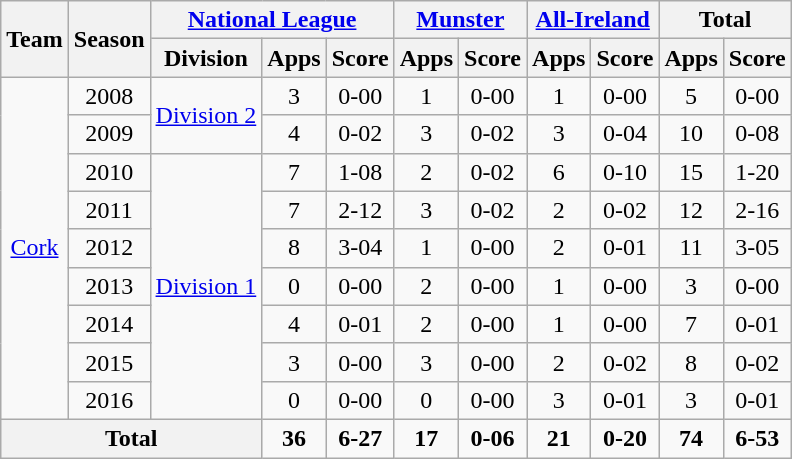<table class="wikitable" style="text-align:center">
<tr>
<th rowspan="2">Team</th>
<th rowspan="2">Season</th>
<th colspan="3"><a href='#'>National League</a></th>
<th colspan="2"><a href='#'>Munster</a></th>
<th colspan="2"><a href='#'>All-Ireland</a></th>
<th colspan="2">Total</th>
</tr>
<tr>
<th>Division</th>
<th>Apps</th>
<th>Score</th>
<th>Apps</th>
<th>Score</th>
<th>Apps</th>
<th>Score</th>
<th>Apps</th>
<th>Score</th>
</tr>
<tr>
<td rowspan="9"><a href='#'>Cork</a></td>
<td>2008</td>
<td rowspan="2"><a href='#'>Division 2</a></td>
<td>3</td>
<td>0-00</td>
<td>1</td>
<td>0-00</td>
<td>1</td>
<td>0-00</td>
<td>5</td>
<td>0-00</td>
</tr>
<tr>
<td>2009</td>
<td>4</td>
<td>0-02</td>
<td>3</td>
<td>0-02</td>
<td>3</td>
<td>0-04</td>
<td>10</td>
<td>0-08</td>
</tr>
<tr>
<td>2010</td>
<td rowspan="7"><a href='#'>Division 1</a></td>
<td>7</td>
<td>1-08</td>
<td>2</td>
<td>0-02</td>
<td>6</td>
<td>0-10</td>
<td>15</td>
<td>1-20</td>
</tr>
<tr>
<td>2011</td>
<td>7</td>
<td>2-12</td>
<td>3</td>
<td>0-02</td>
<td>2</td>
<td>0-02</td>
<td>12</td>
<td>2-16</td>
</tr>
<tr>
<td>2012</td>
<td>8</td>
<td>3-04</td>
<td>1</td>
<td>0-00</td>
<td>2</td>
<td>0-01</td>
<td>11</td>
<td>3-05</td>
</tr>
<tr>
<td>2013</td>
<td>0</td>
<td>0-00</td>
<td>2</td>
<td>0-00</td>
<td>1</td>
<td>0-00</td>
<td>3</td>
<td>0-00</td>
</tr>
<tr>
<td>2014</td>
<td>4</td>
<td>0-01</td>
<td>2</td>
<td>0-00</td>
<td>1</td>
<td>0-00</td>
<td>7</td>
<td>0-01</td>
</tr>
<tr>
<td>2015</td>
<td>3</td>
<td>0-00</td>
<td>3</td>
<td>0-00</td>
<td>2</td>
<td>0-02</td>
<td>8</td>
<td>0-02</td>
</tr>
<tr>
<td>2016</td>
<td>0</td>
<td>0-00</td>
<td>0</td>
<td>0-00</td>
<td>3</td>
<td>0-01</td>
<td>3</td>
<td>0-01</td>
</tr>
<tr>
<th colspan="3">Total</th>
<td><strong>36</strong></td>
<td><strong>6-27</strong></td>
<td><strong>17</strong></td>
<td><strong>0-06</strong></td>
<td><strong>21</strong></td>
<td><strong>0-20</strong></td>
<td><strong>74</strong></td>
<td><strong>6-53</strong></td>
</tr>
</table>
